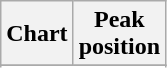<table class="wikitable plainrowheaders" style="text-align:center;">
<tr>
<th scope="col">Chart</th>
<th scope="col">Peak<br>position</th>
</tr>
<tr>
</tr>
<tr>
</tr>
</table>
